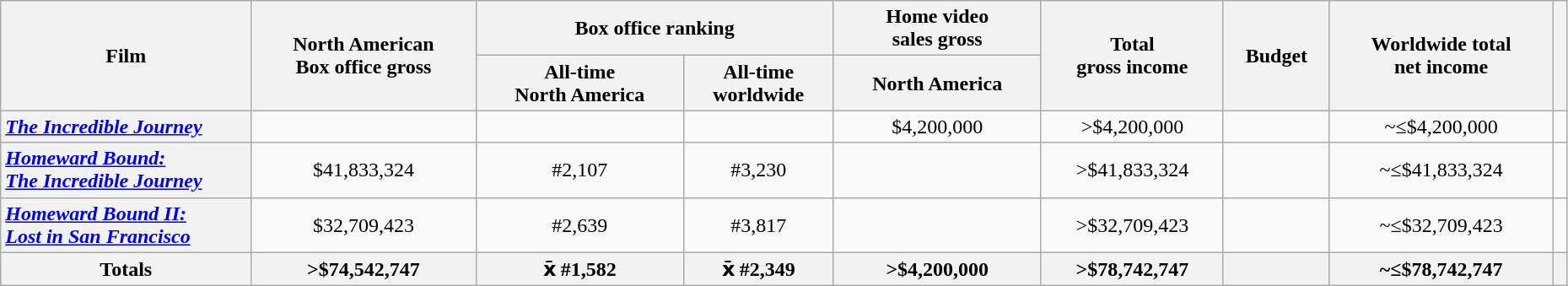<table class="wikitable" width=98% border="1" style="text-align: center;">
<tr>
<th rowspan="2" style="width:16%;">Film</th>
<th rowspan="2">North American <br>Box office gross</th>
<th colspan="2">Box office ranking</th>
<th>Home video <br>sales gross</th>
<th rowspan="2">Total<br>gross income</th>
<th rowspan="2">Budget</th>
<th rowspan="2">Worldwide total<br>net income</th>
<th rowspan="2"></th>
</tr>
<tr>
<th>All-time <br>North America</th>
<th>All-time <br>worldwide</th>
<th>North America</th>
</tr>
<tr>
<th style="text-align: left;"><em><a href='#'>The Incredible Journey</a></em></th>
<td></td>
<td></td>
<td></td>
<td>$4,200,000</td>
<td>>$4,200,000</td>
<td></td>
<td>~≤$4,200,000</td>
<td></td>
</tr>
<tr>
<th style="text-align: left;"><em><a href='#'>Homeward Bound: <br>The Incredible Journey</a></em></th>
<td>$41,833,324</td>
<td>#2,107</td>
<td>#3,230</td>
<td></td>
<td>>$41,833,324</td>
<td></td>
<td>~≤$41,833,324</td>
<td></td>
</tr>
<tr>
<th style="text-align: left;"><em><a href='#'>Homeward Bound II: <br>Lost in San Francisco</a></em></th>
<td>$32,709,423</td>
<td>#2,639</td>
<td>#3,817</td>
<td></td>
<td>>$32,709,423</td>
<td></td>
<td>~≤$32,709,423</td>
<td></td>
</tr>
<tr>
<th>Totals</th>
<th>>$74,542,747</th>
<th>x̄ #1,582</th>
<th>x̄ #2,349</th>
<th>>$4,200,000</th>
<th>>$78,742,747</th>
<th></th>
<th>~≤$78,742,747</th>
<th></th>
</tr>
</table>
